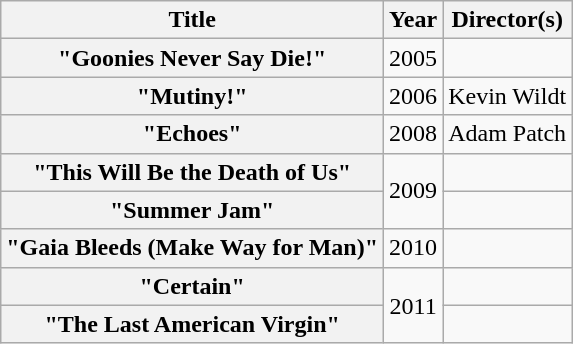<table class="wikitable plainrowheaders" style="text-align:center;">
<tr>
<th>Title</th>
<th>Year</th>
<th>Director(s)</th>
</tr>
<tr>
<th scope="row">"Goonies Never Say Die!"</th>
<td>2005</td>
<td style="text-align:left"></td>
</tr>
<tr>
<th scope="row">"Mutiny!"</th>
<td>2006</td>
<td style="text-align:left">Kevin Wildt</td>
</tr>
<tr>
<th scope="row">"Echoes"</th>
<td>2008</td>
<td style="text-align:left">Adam Patch</td>
</tr>
<tr>
<th scope="row">"This Will Be the Death of Us"</th>
<td rowspan="2">2009</td>
<td style="text-align:left"></td>
</tr>
<tr>
<th scope="row">"Summer Jam"</th>
<td></td>
</tr>
<tr>
<th scope="row">"Gaia Bleeds (Make Way for Man)"</th>
<td>2010</td>
<td style="text-align:left"></td>
</tr>
<tr>
<th scope="row">"Certain"</th>
<td rowspan="2">2011</td>
<td style="text-align:left"></td>
</tr>
<tr>
<th scope="row">"The Last American Virgin"</th>
<td style="text-align:left"></td>
</tr>
</table>
